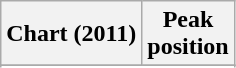<table class="wikitable sortable">
<tr>
<th>Chart (2011)</th>
<th>Peak<br>position</th>
</tr>
<tr>
</tr>
<tr>
</tr>
<tr>
</tr>
<tr>
</tr>
</table>
